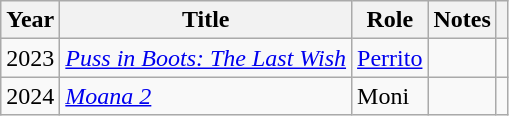<table class="wikitable sortable">
<tr>
<th>Year</th>
<th>Title</th>
<th>Role</th>
<th class="unsortable">Notes</th>
<th class="unsortable"></th>
</tr>
<tr>
<td>2023</td>
<td><em><a href='#'>Puss in Boots: The Last Wish</a></em></td>
<td><a href='#'>Perrito</a></td>
<td></td>
<td></td>
</tr>
<tr>
<td>2024</td>
<td><em><a href='#'>Moana 2</a></em></td>
<td>Moni</td>
<td></td>
<td></td>
</tr>
</table>
